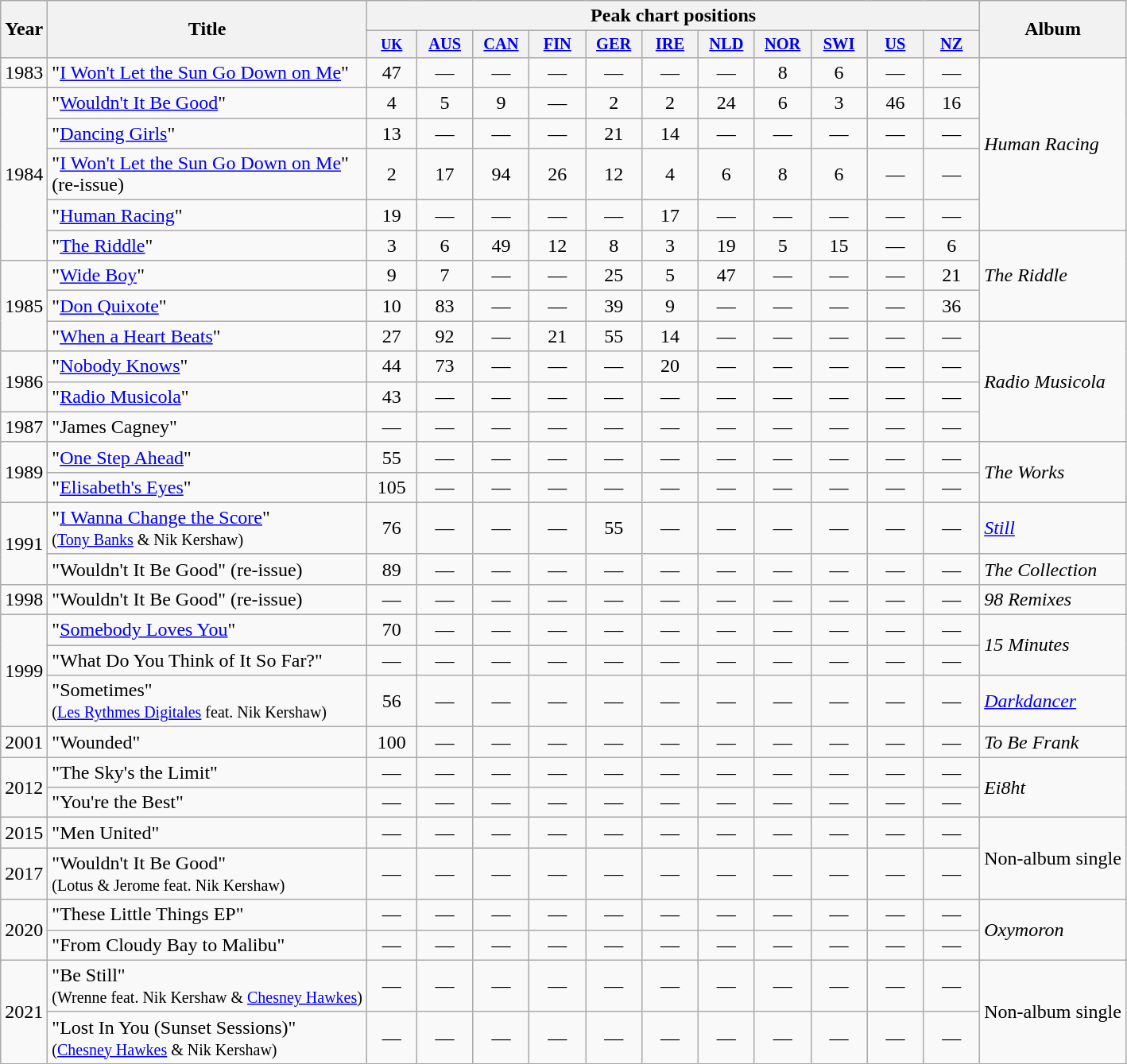<table class="wikitable plainrowheaders" style="text-align:center;">
<tr>
<th scope="col" rowspan="2">Year</th>
<th scope="col" rowspan="2">Title</th>
<th scope="col" colspan="11">Peak chart positions</th>
<th scope="col" rowspan="2">Album</th>
</tr>
<tr>
<th scope="col" style="width:3em;font-size:75%"><a href='#'>UK</a><br></th>
<th scope="col" style="width:3em;font-size:85%"><a href='#'>AUS</a><br></th>
<th scope="col" style="width:3em;font-size:85%"><a href='#'>CAN</a></th>
<th scope="col" style="width:3em;font-size:85%"><a href='#'>FIN</a><br></th>
<th scope="col" style="width:3em;font-size:85%"><a href='#'>GER</a><br></th>
<th scope="col" style="width:3em;font-size:85%"><a href='#'>IRE</a><br></th>
<th scope="col" style="width:3em;font-size:85%"><a href='#'>NLD</a><br></th>
<th scope="col" style="width:3em;font-size:85%"><a href='#'>NOR</a><br></th>
<th scope="col" style="width:3em;font-size:85%"><a href='#'>SWI</a><br></th>
<th scope="col" style="width:3em;font-size:85%"><a href='#'>US</a><br></th>
<th scope="col" style="width:3em;font-size:85%"><a href='#'>NZ</a><br></th>
</tr>
<tr>
<td>1983</td>
<td style="text-align:left;">"<a href='#'>I Won't Let the Sun Go Down on Me</a>"</td>
<td>47</td>
<td>—</td>
<td>—</td>
<td>—</td>
<td>—</td>
<td>—</td>
<td>—</td>
<td>8</td>
<td>6</td>
<td>—</td>
<td>—</td>
<td style="text-align:left;" rowspan="5"><em>Human Racing</em></td>
</tr>
<tr>
<td rowspan="5">1984</td>
<td style="text-align:left;">"<a href='#'>Wouldn't It Be Good</a>"</td>
<td>4</td>
<td>5</td>
<td>9</td>
<td>—</td>
<td>2</td>
<td>2</td>
<td>24</td>
<td>6</td>
<td>3</td>
<td>46</td>
<td>16</td>
</tr>
<tr>
<td style="text-align:left;">"<a href='#'>Dancing Girls</a>"</td>
<td>13</td>
<td>—</td>
<td>—</td>
<td>—</td>
<td>21</td>
<td>14</td>
<td>—</td>
<td>—</td>
<td>—</td>
<td>—</td>
<td>—</td>
</tr>
<tr>
<td style="text-align:left;">"<a href='#'>I Won't Let the Sun Go Down on Me</a>"<br>(re-issue)</td>
<td>2</td>
<td>17</td>
<td>94</td>
<td>26</td>
<td>12</td>
<td>4</td>
<td>6</td>
<td>8</td>
<td>6</td>
<td>—</td>
<td>—</td>
</tr>
<tr>
<td style="text-align:left;">"<a href='#'>Human Racing</a>"</td>
<td>19</td>
<td>—</td>
<td>—</td>
<td>—</td>
<td>—</td>
<td>17</td>
<td>—</td>
<td>—</td>
<td>—</td>
<td>—</td>
<td>—</td>
</tr>
<tr>
<td style="text-align:left;">"<a href='#'>The Riddle</a>"</td>
<td>3</td>
<td>6</td>
<td>49</td>
<td>12</td>
<td>8</td>
<td>3</td>
<td>19</td>
<td>5</td>
<td>15</td>
<td>—</td>
<td>6</td>
<td style="text-align:left;" rowspan="3"><em>The Riddle</em></td>
</tr>
<tr>
<td rowspan="3">1985</td>
<td style="text-align:left;">"<a href='#'>Wide Boy</a>"</td>
<td>9</td>
<td>7</td>
<td>—</td>
<td>—</td>
<td>25</td>
<td>5</td>
<td>47</td>
<td>—</td>
<td>—</td>
<td>—</td>
<td>21</td>
</tr>
<tr>
<td style="text-align:left;">"<a href='#'>Don Quixote</a>"</td>
<td>10</td>
<td>83</td>
<td>—</td>
<td>—</td>
<td>39</td>
<td>9</td>
<td>—</td>
<td>—</td>
<td>—</td>
<td>—</td>
<td>36</td>
</tr>
<tr>
<td style="text-align:left;">"<a href='#'>When a Heart Beats</a>"</td>
<td>27</td>
<td>92</td>
<td>—</td>
<td>21</td>
<td>55</td>
<td>14</td>
<td>—</td>
<td>—</td>
<td>—</td>
<td>—</td>
<td>—</td>
<td style="text-align:left;" rowspan="4"><em>Radio Musicola</em></td>
</tr>
<tr>
<td rowspan="2">1986</td>
<td style="text-align:left;">"<a href='#'>Nobody Knows</a>"</td>
<td>44</td>
<td>73</td>
<td>—</td>
<td>—</td>
<td>—</td>
<td>20</td>
<td>—</td>
<td>—</td>
<td>—</td>
<td>—</td>
<td>—</td>
</tr>
<tr>
<td style="text-align:left;">"<a href='#'>Radio Musicola</a>"</td>
<td>43</td>
<td>—</td>
<td>—</td>
<td>—</td>
<td>—</td>
<td>—</td>
<td>—</td>
<td>—</td>
<td>—</td>
<td>—</td>
<td>—</td>
</tr>
<tr>
<td>1987</td>
<td style="text-align:left;">"James Cagney"</td>
<td>—</td>
<td>—</td>
<td>—</td>
<td>—</td>
<td>—</td>
<td>—</td>
<td>—</td>
<td>—</td>
<td>—</td>
<td>—</td>
<td>—</td>
</tr>
<tr>
<td rowspan="2">1989</td>
<td style="text-align:left;">"<a href='#'>One Step Ahead</a>"</td>
<td>55</td>
<td>—</td>
<td>—</td>
<td>—</td>
<td>—</td>
<td>—</td>
<td>—</td>
<td>—</td>
<td>—</td>
<td>—</td>
<td>—</td>
<td style="text-align:left;" rowspan="2"><em>The Works</em></td>
</tr>
<tr>
<td style="text-align:left;">"<a href='#'>Elisabeth's Eyes</a>"</td>
<td>105</td>
<td>—</td>
<td>—</td>
<td>—</td>
<td>—</td>
<td>—</td>
<td>—</td>
<td>—</td>
<td>—</td>
<td>—</td>
<td>—</td>
</tr>
<tr>
<td rowspan="2">1991</td>
<td style="text-align:left;">"<a href='#'>I Wanna Change the Score</a>"<br><small>(<a href='#'>Tony Banks</a> & Nik Kershaw)</small></td>
<td>76</td>
<td>—</td>
<td>—</td>
<td>—</td>
<td>55</td>
<td>—</td>
<td>—</td>
<td>—</td>
<td>—</td>
<td>—</td>
<td>—</td>
<td style="text-align:left;"><em><a href='#'>Still</a></em></td>
</tr>
<tr>
<td style="text-align:left;">"Wouldn't It Be Good" (re-issue)</td>
<td>89</td>
<td>—</td>
<td>—</td>
<td>—</td>
<td>—</td>
<td>—</td>
<td>—</td>
<td>—</td>
<td>—</td>
<td>—</td>
<td>—</td>
<td style="text-align:left;"><em>The Collection</em></td>
</tr>
<tr>
<td>1998</td>
<td style="text-align:left;">"Wouldn't It Be Good" (re-issue)</td>
<td>—</td>
<td>—</td>
<td>—</td>
<td>—</td>
<td>—</td>
<td>—</td>
<td>—</td>
<td>—</td>
<td>—</td>
<td>—</td>
<td>—</td>
<td style="text-align:left;"><em>98 Remixes</em></td>
</tr>
<tr>
<td rowspan="3">1999</td>
<td style="text-align:left;">"<a href='#'>Somebody Loves You</a>"</td>
<td>70</td>
<td>—</td>
<td>—</td>
<td>—</td>
<td>—</td>
<td>—</td>
<td>—</td>
<td>—</td>
<td>—</td>
<td>—</td>
<td>—</td>
<td style="text-align:left;" rowspan="2"><em>15 Minutes</em></td>
</tr>
<tr>
<td style="text-align:left;">"What Do You Think of It So Far?"</td>
<td>—</td>
<td>—</td>
<td>—</td>
<td>—</td>
<td>—</td>
<td>—</td>
<td>—</td>
<td>—</td>
<td>—</td>
<td>—</td>
<td>—</td>
</tr>
<tr>
<td style="text-align:left;">"Sometimes"<br><small>(<a href='#'>Les Rythmes Digitales</a> feat. Nik Kershaw)</small></td>
<td>56</td>
<td>—</td>
<td>—</td>
<td>—</td>
<td>—</td>
<td>—</td>
<td>—</td>
<td>—</td>
<td>—</td>
<td>—</td>
<td>—</td>
<td style="text-align:left;"><em><a href='#'>Darkdancer</a></em></td>
</tr>
<tr>
<td>2001</td>
<td style="text-align:left;">"Wounded"</td>
<td>100</td>
<td>—</td>
<td>—</td>
<td>—</td>
<td>—</td>
<td>—</td>
<td>—</td>
<td>—</td>
<td>—</td>
<td>—</td>
<td>—</td>
<td style="text-align:left;"><em>To Be Frank</em></td>
</tr>
<tr>
<td rowspan="2">2012</td>
<td style="text-align:left;">"The Sky's the Limit"</td>
<td>—</td>
<td>—</td>
<td>—</td>
<td>—</td>
<td>—</td>
<td>—</td>
<td>—</td>
<td>—</td>
<td>—</td>
<td>—</td>
<td>—</td>
<td style="text-align:left;" rowspan="2"><em>Ei8ht</em></td>
</tr>
<tr>
<td style="text-align:left;">"You're the Best"</td>
<td>—</td>
<td>—</td>
<td>—</td>
<td>—</td>
<td>—</td>
<td>—</td>
<td>—</td>
<td>—</td>
<td>—</td>
<td>—</td>
<td>—</td>
</tr>
<tr>
<td>2015</td>
<td style="text-align:left;">"Men United"</td>
<td>—</td>
<td>—</td>
<td>—</td>
<td>—</td>
<td>—</td>
<td>—</td>
<td>—</td>
<td>—</td>
<td>—</td>
<td>—</td>
<td>—</td>
<td style="text-align:left;" rowspan="2">Non-album single</td>
</tr>
<tr>
<td>2017</td>
<td style="text-align:left;">"Wouldn't It Be Good"<br><small>(Lotus & Jerome feat. Nik Kershaw)</small></td>
<td>—</td>
<td>—</td>
<td>—</td>
<td>—</td>
<td>—</td>
<td>—</td>
<td>—</td>
<td>—</td>
<td>—</td>
<td>—</td>
<td>—</td>
</tr>
<tr>
<td rowspan="2">2020</td>
<td style="text-align:left;">"These Little Things EP"</td>
<td>—</td>
<td>—</td>
<td>—</td>
<td>—</td>
<td>—</td>
<td>—</td>
<td>—</td>
<td>—</td>
<td>—</td>
<td>—</td>
<td>—</td>
<td style="text-align:left;" rowspan="2"><em>Oxymoron</em></td>
</tr>
<tr>
<td style="text-align:left;">"From Cloudy Bay to Malibu"</td>
<td>—</td>
<td>—</td>
<td>—</td>
<td>—</td>
<td>—</td>
<td>—</td>
<td>—</td>
<td>—</td>
<td>—</td>
<td>—</td>
<td>—</td>
</tr>
<tr>
<td rowspan="2">2021</td>
<td style="text-align:left;">"Be Still"<br><small>(Wrenne feat. Nik Kershaw & <a href='#'>Chesney Hawkes</a>)</small></td>
<td>—</td>
<td>—</td>
<td>—</td>
<td>—</td>
<td>—</td>
<td>—</td>
<td>—</td>
<td>—</td>
<td>—</td>
<td>—</td>
<td>—</td>
<td style="text-align:left;" rowspan="2">Non-album single</td>
</tr>
<tr>
<td style="text-align:left;">"Lost In You (Sunset Sessions)"<br><small>(<a href='#'>Chesney Hawkes</a> & Nik Kershaw)</small></td>
<td>—</td>
<td>—</td>
<td>—</td>
<td>—</td>
<td>—</td>
<td>—</td>
<td>—</td>
<td>—</td>
<td>—</td>
<td>—</td>
<td>—</td>
</tr>
</table>
